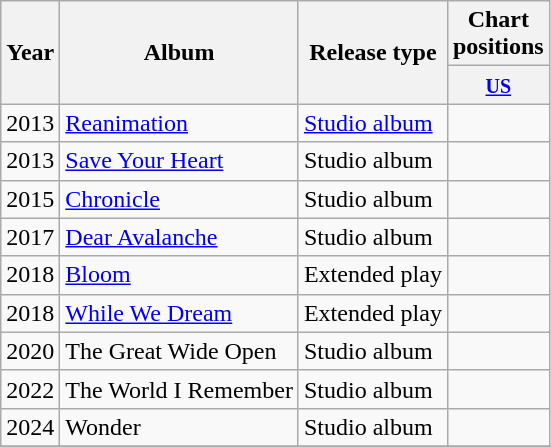<table class="wikitable">
<tr>
<th rowspan="2">Year</th>
<th rowspan="2">Album</th>
<th rowspan="2">Release type</th>
<th colspan="1">Chart positions</th>
</tr>
<tr>
<th width="50"><small><a href='#'>US</a></small></th>
</tr>
<tr>
<td>2013</td>
<td><em><a href='#'></em>Reanimation<em></a></em></td>
<td><a href='#'>Studio album</a></td>
<td></td>
</tr>
<tr>
<td>2013</td>
<td><em><a href='#'></em>Save Your Heart<em></a></em></td>
<td>Studio album</td>
<td></td>
</tr>
<tr>
<td>2015</td>
<td><em><a href='#'></em>Chronicle<em></a></em></td>
<td>Studio album</td>
<td></td>
</tr>
<tr>
<td>2017</td>
<td><em><a href='#'></em>Dear Avalanche<em></a></em></td>
<td>Studio album</td>
<td></td>
</tr>
<tr>
<td>2018</td>
<td><em><a href='#'></em>Bloom<em></a></em></td>
<td>Extended play</td>
<td></td>
</tr>
<tr>
<td>2018</td>
<td><em><a href='#'></em>While We Dream<em></a></em></td>
<td>Extended play</td>
<td></td>
</tr>
<tr>
<td>2020</td>
<td>The Great Wide Open</td>
<td>Studio album</td>
<td></td>
</tr>
<tr>
<td>2022</td>
<td>The World I Remember</td>
<td>Studio album</td>
<td></td>
</tr>
<tr>
<td>2024</td>
<td>Wonder</td>
<td>Studio album</td>
<td></td>
</tr>
<tr>
</tr>
</table>
